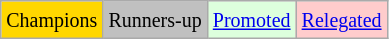<table class="wikitable">
<tr>
<td bgcolor=gold><small>Champions</small></td>
<td bgcolor=silver><small>Runners-up</small></td>
<td bgcolor="#DDFFDD"><small><a href='#'>Promoted</a></small></td>
<td bgcolor="#FFCCCC"><small><a href='#'>Relegated</a></small></td>
</tr>
</table>
